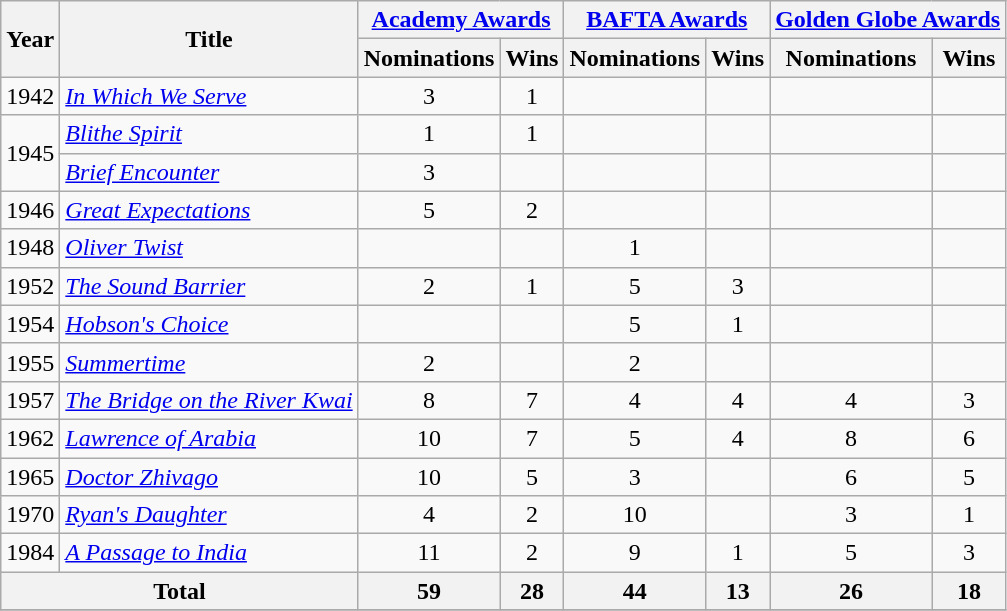<table class="wikitable">
<tr>
<th rowspan="2">Year</th>
<th rowspan="2">Title</th>
<th colspan="2"><a href='#'>Academy Awards</a></th>
<th colspan="2"><a href='#'>BAFTA Awards</a></th>
<th colspan="2"><a href='#'>Golden Globe Awards</a></th>
</tr>
<tr>
<th>Nominations</th>
<th>Wins</th>
<th>Nominations</th>
<th>Wins</th>
<th>Nominations</th>
<th>Wins</th>
</tr>
<tr>
<td>1942</td>
<td><em><a href='#'>In Which We Serve</a></em></td>
<td align=center>3</td>
<td align=center>1</td>
<td></td>
<td></td>
<td></td>
<td></td>
</tr>
<tr>
<td rowspan="2">1945</td>
<td><a href='#'><em>Blithe Spirit</em></a></td>
<td align=center>1</td>
<td align=center>1</td>
<td></td>
<td></td>
<td></td>
<td></td>
</tr>
<tr>
<td><em><a href='#'>Brief Encounter</a></em></td>
<td align=center>3</td>
<td></td>
<td></td>
<td></td>
<td></td>
<td></td>
</tr>
<tr>
<td>1946</td>
<td><a href='#'><em>Great Expectations</em></a></td>
<td align=center>5</td>
<td align=center>2</td>
<td></td>
<td></td>
<td></td>
<td></td>
</tr>
<tr>
<td>1948</td>
<td><a href='#'><em>Oliver Twist</em></a></td>
<td></td>
<td></td>
<td align=center>1</td>
<td></td>
<td></td>
<td></td>
</tr>
<tr>
<td>1952</td>
<td><em><a href='#'>The Sound Barrier</a></em></td>
<td align=center>2</td>
<td align=center>1</td>
<td align=center>5</td>
<td align=center>3</td>
<td></td>
<td></td>
</tr>
<tr>
<td>1954</td>
<td><a href='#'><em>Hobson's Choice</em></a></td>
<td></td>
<td></td>
<td align=center>5</td>
<td align=center>1</td>
<td></td>
<td></td>
</tr>
<tr>
<td>1955</td>
<td><a href='#'><em>Summertime</em></a></td>
<td align=center>2</td>
<td></td>
<td align=center>2</td>
<td></td>
<td></td>
<td></td>
</tr>
<tr>
<td>1957</td>
<td><em><a href='#'>The Bridge on the River Kwai</a></em></td>
<td align=center>8</td>
<td align=center>7</td>
<td align=center>4</td>
<td align=center>4</td>
<td align=center>4</td>
<td align=center>3</td>
</tr>
<tr>
<td>1962</td>
<td><a href='#'><em>Lawrence of Arabia</em></a></td>
<td align=center>10</td>
<td align=center>7</td>
<td align=center>5</td>
<td align=center>4</td>
<td align=center>8</td>
<td align=center>6</td>
</tr>
<tr>
<td>1965</td>
<td><a href='#'><em>Doctor Zhivago</em></a></td>
<td align=center>10</td>
<td align=center>5</td>
<td align=center>3</td>
<td></td>
<td align=center>6</td>
<td align=center>5</td>
</tr>
<tr>
<td>1970</td>
<td><em><a href='#'>Ryan's Daughter</a></em></td>
<td align=center>4</td>
<td align=center>2</td>
<td align=center>10</td>
<td></td>
<td align=center>3</td>
<td align=center>1</td>
</tr>
<tr>
<td>1984</td>
<td><a href='#'><em>A Passage to India</em></a></td>
<td align=center>11</td>
<td align=center>2</td>
<td align=center>9</td>
<td align=center>1</td>
<td align=center>5</td>
<td align=center>3</td>
</tr>
<tr>
<th colspan="2"><strong>Total</strong></th>
<th>59</th>
<th>28</th>
<th>44</th>
<th>13</th>
<th>26</th>
<th>18</th>
</tr>
<tr>
</tr>
</table>
